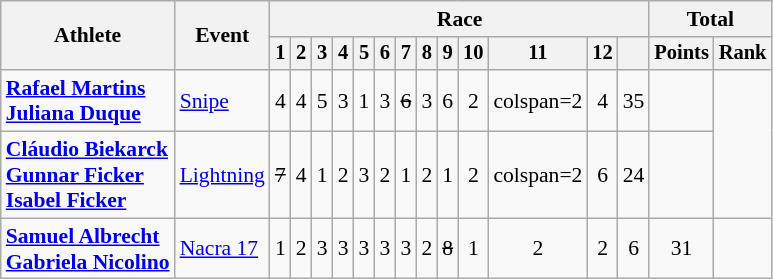<table class=wikitable style=font-size:90%;text-align:center>
<tr>
<th rowspan=2>Athlete</th>
<th rowspan=2>Event</th>
<th colspan=13>Race</th>
<th colspan=2>Total</th>
</tr>
<tr style=font-size:95%>
<th>1</th>
<th>2</th>
<th>3</th>
<th>4</th>
<th>5</th>
<th>6</th>
<th>7</th>
<th>8</th>
<th>9</th>
<th>10</th>
<th>11</th>
<th>12</th>
<th></th>
<th>Points</th>
<th>Rank</th>
</tr>
<tr>
<td align=left><strong><a href='#'>Rafael Martins</a></strong><br><strong><a href='#'>Juliana Duque</a></strong></td>
<td align=left><a href='#'>Snipe</a></td>
<td>4</td>
<td>4</td>
<td>5</td>
<td>3</td>
<td>1</td>
<td>3</td>
<td><s>6</s></td>
<td>3</td>
<td>6</td>
<td>2</td>
<td>colspan=2 </td>
<td>4</td>
<td>35</td>
<td></td>
</tr>
<tr>
<td align=left><strong><a href='#'>Cláudio Biekarck</a></strong><br><strong><a href='#'>Gunnar Ficker</a></strong><br><strong><a href='#'>Isabel Ficker</a></strong></td>
<td align=left><a href='#'>Lightning</a></td>
<td><s>7</s></td>
<td>4</td>
<td>1</td>
<td>2</td>
<td>3</td>
<td>2</td>
<td>1</td>
<td>2</td>
<td>1</td>
<td>2</td>
<td>colspan=2 </td>
<td>6</td>
<td>24</td>
<td></td>
</tr>
<tr>
<td align=left><strong><a href='#'>Samuel Albrecht</a></strong><br><strong><a href='#'>Gabriela Nicolino</a></strong></td>
<td align=left><a href='#'>Nacra 17</a></td>
<td>1</td>
<td>2</td>
<td>3</td>
<td>3</td>
<td>3</td>
<td>3</td>
<td>3</td>
<td>2</td>
<td><s>8<br></s></td>
<td>1</td>
<td>2</td>
<td>2</td>
<td>6</td>
<td>31</td>
<td></td>
</tr>
</table>
